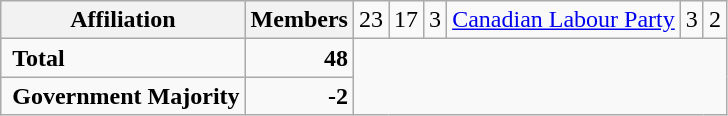<table class="wikitable">
<tr>
<th colspan="2">Affiliation</th>
<th>Members<br></th>
<td align="right">23<br></td>
<td align="right">17<br></td>
<td align="right">3<br></td>
<td><a href='#'>Canadian Labour Party</a></td>
<td align="right">3<br></td>
<td align="right">2</td>
</tr>
<tr>
<td colspan="2" rowspan="1"> <strong>Total</strong><br></td>
<td align="right"><strong>48</strong></td>
</tr>
<tr>
<td colspan="2" rowspan="1"> <strong>Government Majority</strong><br></td>
<td align="right"><strong>-2</strong></td>
</tr>
</table>
